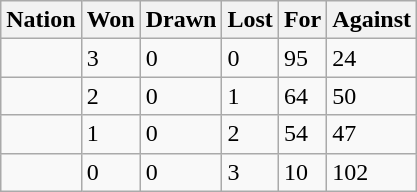<table class="wikitable">
<tr>
<th>Nation</th>
<th>Won</th>
<th>Drawn</th>
<th>Lost</th>
<th>For</th>
<th>Against</th>
</tr>
<tr>
<td></td>
<td>3</td>
<td>0</td>
<td>0</td>
<td>95</td>
<td>24</td>
</tr>
<tr>
<td></td>
<td>2</td>
<td>0</td>
<td>1</td>
<td>64</td>
<td>50</td>
</tr>
<tr>
<td></td>
<td>1</td>
<td>0</td>
<td>2</td>
<td>54</td>
<td>47</td>
</tr>
<tr>
<td></td>
<td>0</td>
<td>0</td>
<td>3</td>
<td>10</td>
<td>102</td>
</tr>
</table>
